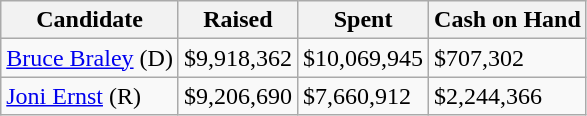<table class="wikitable sortable">
<tr>
<th>Candidate</th>
<th>Raised</th>
<th>Spent</th>
<th>Cash on Hand</th>
</tr>
<tr>
<td><a href='#'>Bruce Braley</a> (D)</td>
<td>$9,918,362</td>
<td>$10,069,945</td>
<td>$707,302</td>
</tr>
<tr>
<td><a href='#'>Joni Ernst</a> (R)</td>
<td>$9,206,690</td>
<td>$7,660,912</td>
<td>$2,244,366</td>
</tr>
</table>
